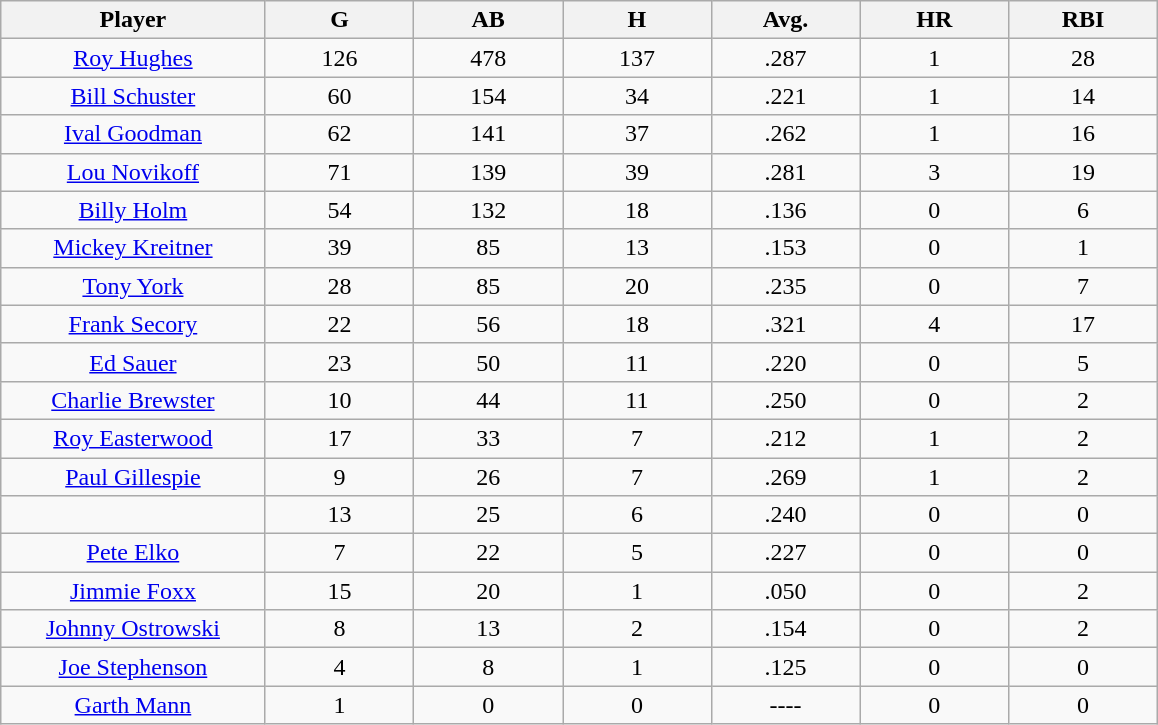<table class="wikitable sortable">
<tr>
<th bgcolor="#DDDDFF" width="16%">Player</th>
<th bgcolor="#DDDDFF" width="9%">G</th>
<th bgcolor="#DDDDFF" width="9%">AB</th>
<th bgcolor="#DDDDFF" width="9%">H</th>
<th bgcolor="#DDDDFF" width="9%">Avg.</th>
<th bgcolor="#DDDDFF" width="9%">HR</th>
<th bgcolor="#DDDDFF" width="9%">RBI</th>
</tr>
<tr align="center">
<td><a href='#'>Roy Hughes</a></td>
<td>126</td>
<td>478</td>
<td>137</td>
<td>.287</td>
<td>1</td>
<td>28</td>
</tr>
<tr align=center>
<td><a href='#'>Bill Schuster</a></td>
<td>60</td>
<td>154</td>
<td>34</td>
<td>.221</td>
<td>1</td>
<td>14</td>
</tr>
<tr align=center>
<td><a href='#'>Ival Goodman</a></td>
<td>62</td>
<td>141</td>
<td>37</td>
<td>.262</td>
<td>1</td>
<td>16</td>
</tr>
<tr align=center>
<td><a href='#'>Lou Novikoff</a></td>
<td>71</td>
<td>139</td>
<td>39</td>
<td>.281</td>
<td>3</td>
<td>19</td>
</tr>
<tr align=center>
<td><a href='#'>Billy Holm</a></td>
<td>54</td>
<td>132</td>
<td>18</td>
<td>.136</td>
<td>0</td>
<td>6</td>
</tr>
<tr align=center>
<td><a href='#'>Mickey Kreitner</a></td>
<td>39</td>
<td>85</td>
<td>13</td>
<td>.153</td>
<td>0</td>
<td>1</td>
</tr>
<tr align=center>
<td><a href='#'>Tony York</a></td>
<td>28</td>
<td>85</td>
<td>20</td>
<td>.235</td>
<td>0</td>
<td>7</td>
</tr>
<tr align=center>
<td><a href='#'>Frank Secory</a></td>
<td>22</td>
<td>56</td>
<td>18</td>
<td>.321</td>
<td>4</td>
<td>17</td>
</tr>
<tr align=center>
<td><a href='#'>Ed Sauer</a></td>
<td>23</td>
<td>50</td>
<td>11</td>
<td>.220</td>
<td>0</td>
<td>5</td>
</tr>
<tr align=center>
<td><a href='#'>Charlie Brewster</a></td>
<td>10</td>
<td>44</td>
<td>11</td>
<td>.250</td>
<td>0</td>
<td>2</td>
</tr>
<tr align=center>
<td><a href='#'>Roy Easterwood</a></td>
<td>17</td>
<td>33</td>
<td>7</td>
<td>.212</td>
<td>1</td>
<td>2</td>
</tr>
<tr align=center>
<td><a href='#'>Paul Gillespie</a></td>
<td>9</td>
<td>26</td>
<td>7</td>
<td>.269</td>
<td>1</td>
<td>2</td>
</tr>
<tr align=center>
<td></td>
<td>13</td>
<td>25</td>
<td>6</td>
<td>.240</td>
<td>0</td>
<td>0</td>
</tr>
<tr align="center">
<td><a href='#'>Pete Elko</a></td>
<td>7</td>
<td>22</td>
<td>5</td>
<td>.227</td>
<td>0</td>
<td>0</td>
</tr>
<tr align=center>
<td><a href='#'>Jimmie Foxx</a></td>
<td>15</td>
<td>20</td>
<td>1</td>
<td>.050</td>
<td>0</td>
<td>2</td>
</tr>
<tr align=center>
<td><a href='#'>Johnny Ostrowski</a></td>
<td>8</td>
<td>13</td>
<td>2</td>
<td>.154</td>
<td>0</td>
<td>2</td>
</tr>
<tr align=center>
<td><a href='#'>Joe Stephenson</a></td>
<td>4</td>
<td>8</td>
<td>1</td>
<td>.125</td>
<td>0</td>
<td>0</td>
</tr>
<tr align=center>
<td><a href='#'>Garth Mann</a></td>
<td>1</td>
<td>0</td>
<td>0</td>
<td>----</td>
<td>0</td>
<td>0</td>
</tr>
</table>
